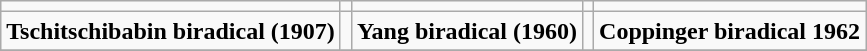<table align="center"  class="wikitable">
<tr>
<td></td>
<td></td>
<td></td>
<td></td>
<td></td>
</tr>
<tr>
<td><strong>Tschitschibabin biradical (1907)</strong></td>
<td></td>
<td><strong>Yang biradical (1960)</strong></td>
<td></td>
<td><strong>Coppinger biradical 1962</strong></td>
</tr>
<tr>
</tr>
</table>
